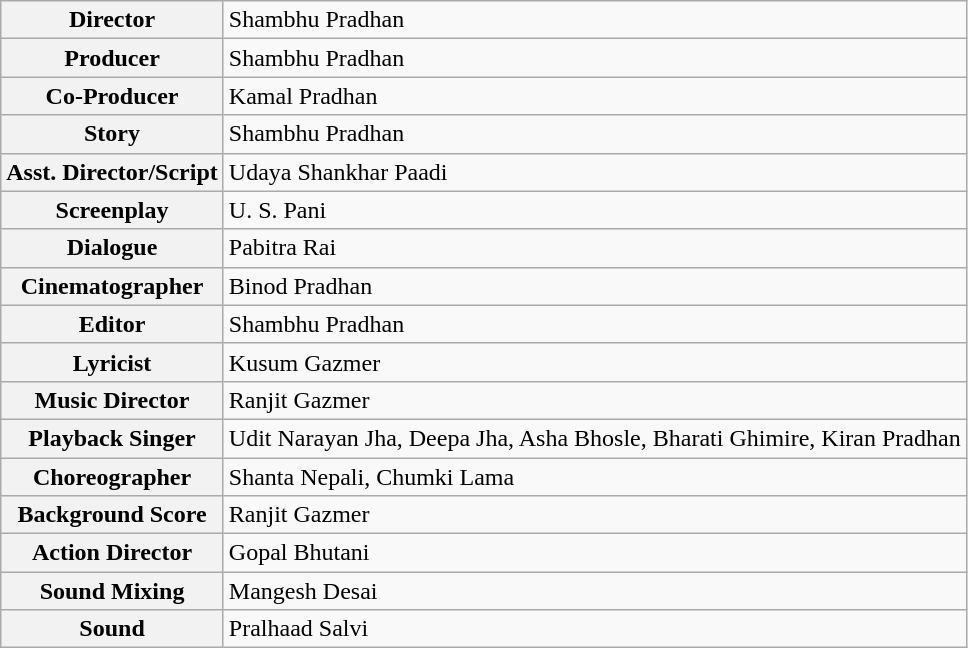<table class="wikitable">
<tr>
<th>Director</th>
<td>Shambhu Pradhan</td>
</tr>
<tr>
<th>Producer</th>
<td>Shambhu Pradhan</td>
</tr>
<tr>
<th>Co-Producer</th>
<td>Kamal Pradhan</td>
</tr>
<tr>
<th>Story</th>
<td>Shambhu Pradhan</td>
</tr>
<tr>
<th>Asst. Director/Script</th>
<td>Udaya Shankhar Paadi</td>
</tr>
<tr>
<th>Screenplay</th>
<td>U. S. Pani</td>
</tr>
<tr>
<th>Dialogue</th>
<td>Pabitra Rai</td>
</tr>
<tr>
<th>Cinematographer</th>
<td>Binod Pradhan</td>
</tr>
<tr>
<th>Editor</th>
<td>Shambhu Pradhan</td>
</tr>
<tr>
<th>Lyricist</th>
<td>Kusum Gazmer</td>
</tr>
<tr>
<th>Music Director</th>
<td>Ranjit Gazmer</td>
</tr>
<tr>
<th>Playback Singer</th>
<td>Udit Narayan Jha, Deepa Jha, Asha Bhosle, Bharati Ghimire, Kiran Pradhan</td>
</tr>
<tr>
<th>Choreographer</th>
<td>Shanta Nepali, Chumki Lama</td>
</tr>
<tr>
<th>Background Score</th>
<td>Ranjit Gazmer</td>
</tr>
<tr>
<th>Action Director</th>
<td>Gopal Bhutani</td>
</tr>
<tr>
<th>Sound Mixing</th>
<td>Mangesh Desai</td>
</tr>
<tr>
<th>Sound</th>
<td>Pralhaad Salvi</td>
</tr>
</table>
